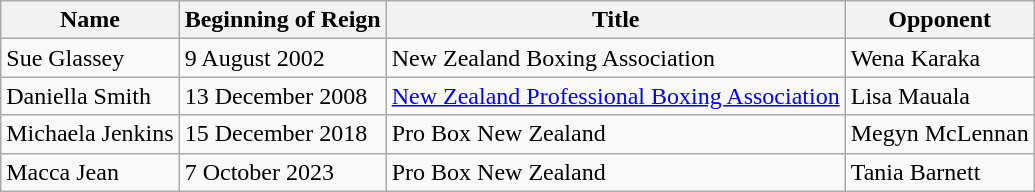<table class="wikitable">
<tr>
<th>Name</th>
<th>Beginning of Reign</th>
<th>Title</th>
<th>Opponent</th>
</tr>
<tr>
<td>Sue Glassey</td>
<td>9 August 2002</td>
<td>New Zealand Boxing Association</td>
<td>Wena Karaka</td>
</tr>
<tr>
<td>Daniella Smith</td>
<td>13 December 2008</td>
<td><a href='#'>New Zealand Professional Boxing Association</a></td>
<td>Lisa Mauala</td>
</tr>
<tr>
<td>Michaela Jenkins</td>
<td>15 December 2018</td>
<td>Pro Box New Zealand</td>
<td>Megyn McLennan</td>
</tr>
<tr>
<td>Macca Jean</td>
<td>7 October 2023</td>
<td>Pro Box New Zealand</td>
<td>Tania Barnett</td>
</tr>
</table>
